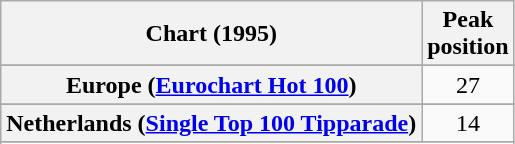<table class="wikitable sortable plainrowheaders" style="text-align:center">
<tr>
<th scope="col">Chart (1995)</th>
<th scope="col">Peak<br>position</th>
</tr>
<tr>
</tr>
<tr>
</tr>
<tr>
<th scope="row">Europe (<a href='#'>Eurochart Hot 100</a>)</th>
<td>27</td>
</tr>
<tr>
</tr>
<tr>
</tr>
<tr>
<th scope="row">Netherlands (<a href='#'>Single Top 100 Tipparade</a>)</th>
<td>14</td>
</tr>
<tr>
</tr>
<tr>
</tr>
<tr>
</tr>
<tr>
</tr>
<tr>
</tr>
<tr>
</tr>
<tr>
</tr>
<tr>
</tr>
<tr>
</tr>
</table>
